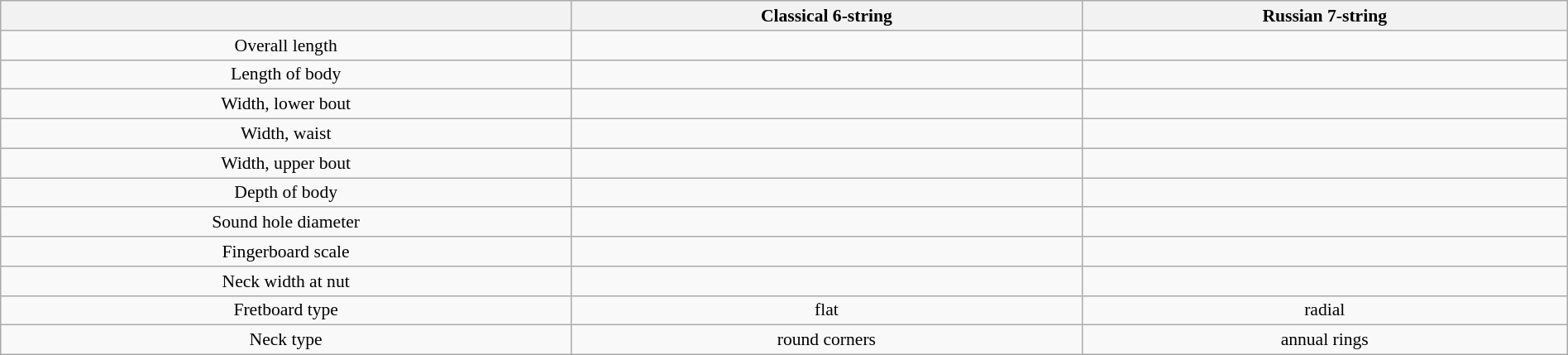<table class="wikitable" style="margin:0.5em auto; clear:both; font-size:.9em; text-align:center; width:100%; border:1">
<tr>
<th></th>
<th>Classical 6-string</th>
<th>Russian 7-string</th>
</tr>
<tr>
<td>Overall length</td>
<td></td>
<td></td>
</tr>
<tr>
<td>Length of body</td>
<td></td>
<td></td>
</tr>
<tr>
<td>Width, lower bout</td>
<td></td>
<td></td>
</tr>
<tr>
<td>Width, waist</td>
<td></td>
<td></td>
</tr>
<tr>
<td>Width, upper bout</td>
<td></td>
<td></td>
</tr>
<tr>
<td>Depth of body</td>
<td></td>
<td></td>
</tr>
<tr>
<td>Sound hole diameter</td>
<td></td>
<td></td>
</tr>
<tr>
<td>Fingerboard scale</td>
<td></td>
<td></td>
</tr>
<tr>
<td>Neck width at nut</td>
<td></td>
<td></td>
</tr>
<tr>
<td>Fretboard type</td>
<td>flat</td>
<td>radial</td>
</tr>
<tr>
<td>Neck type</td>
<td>round corners</td>
<td>annual rings</td>
</tr>
</table>
